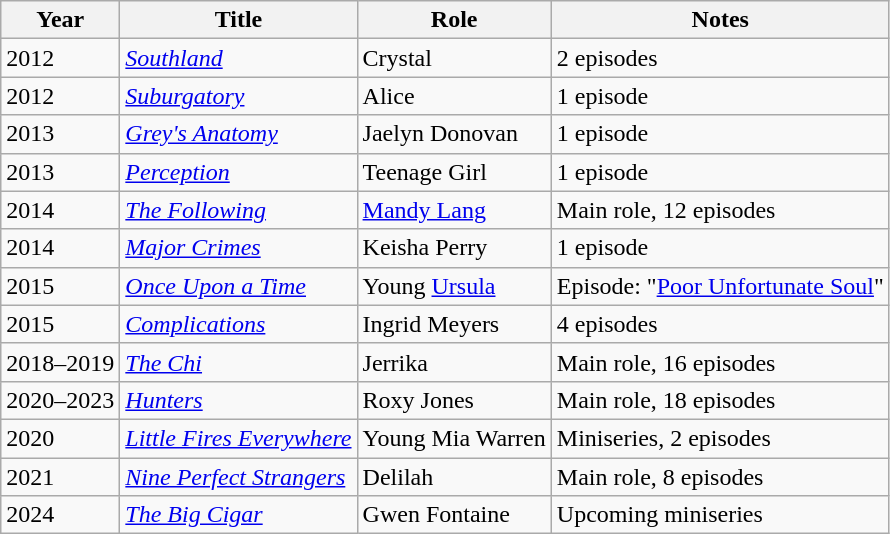<table class="wikitable">
<tr>
<th>Year</th>
<th>Title</th>
<th>Role</th>
<th>Notes</th>
</tr>
<tr>
<td>2012</td>
<td><em><a href='#'>Southland</a></em></td>
<td>Crystal</td>
<td>2 episodes</td>
</tr>
<tr>
<td>2012</td>
<td><em><a href='#'>Suburgatory</a></em></td>
<td>Alice</td>
<td>1 episode</td>
</tr>
<tr>
<td>2013</td>
<td><em><a href='#'>Grey's Anatomy</a></em></td>
<td>Jaelyn Donovan</td>
<td>1 episode</td>
</tr>
<tr>
<td>2013</td>
<td><em><a href='#'>Perception</a></em></td>
<td>Teenage Girl</td>
<td>1 episode</td>
</tr>
<tr>
<td>2014</td>
<td><em><a href='#'>The Following</a></em></td>
<td><a href='#'>Mandy Lang</a></td>
<td>Main role, 12 episodes</td>
</tr>
<tr>
<td>2014</td>
<td><em><a href='#'>Major Crimes</a></em></td>
<td>Keisha Perry</td>
<td>1 episode</td>
</tr>
<tr>
<td>2015</td>
<td><em><a href='#'>Once Upon a Time</a></em></td>
<td>Young <a href='#'>Ursula</a></td>
<td>Episode: "<a href='#'>Poor Unfortunate Soul</a>"</td>
</tr>
<tr>
<td>2015</td>
<td><em><a href='#'>Complications</a></em></td>
<td>Ingrid Meyers</td>
<td>4 episodes</td>
</tr>
<tr>
<td>2018–2019</td>
<td><em><a href='#'>The Chi</a></em></td>
<td>Jerrika</td>
<td>Main role, 16 episodes</td>
</tr>
<tr>
<td>2020–2023</td>
<td><em><a href='#'>Hunters</a></em></td>
<td>Roxy Jones</td>
<td>Main role, 18 episodes</td>
</tr>
<tr>
<td>2020</td>
<td><em><a href='#'>Little Fires Everywhere</a></em></td>
<td>Young Mia Warren</td>
<td>Miniseries, 2 episodes</td>
</tr>
<tr>
<td>2021</td>
<td><em><a href='#'>Nine Perfect Strangers</a></em></td>
<td>Delilah</td>
<td>Main role, 8 episodes</td>
</tr>
<tr>
<td>2024</td>
<td><em><a href='#'>The Big Cigar</a></em></td>
<td>Gwen Fontaine</td>
<td>Upcoming miniseries</td>
</tr>
</table>
